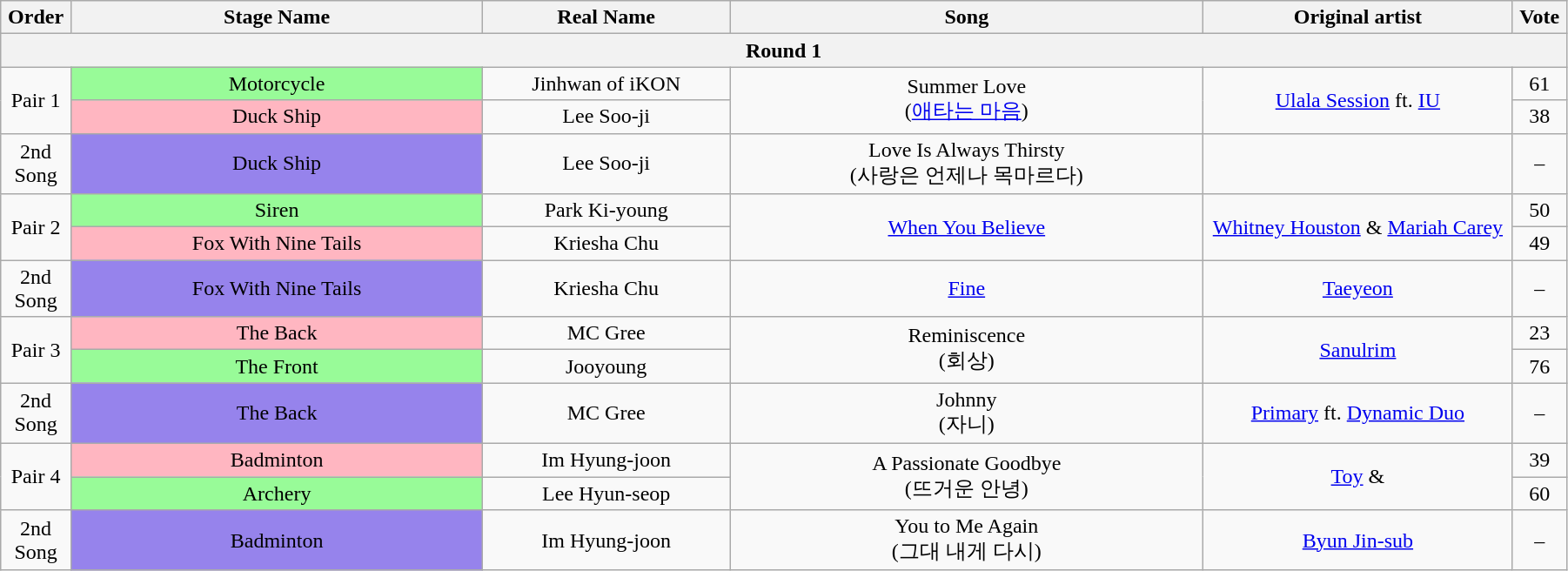<table class="wikitable" style="text-align:center; width:95%;">
<tr>
<th style="width:1%;">Order</th>
<th style="width:20%;">Stage Name</th>
<th style="width:12%;">Real Name</th>
<th style="width:23%;">Song</th>
<th style="width:15%;">Original artist</th>
<th style="width:1%;">Vote</th>
</tr>
<tr>
<th colspan=6>Round 1</th>
</tr>
<tr>
<td rowspan=2>Pair 1</td>
<td bgcolor="palegreen">Motorcycle</td>
<td>Jinhwan of iKON</td>
<td rowspan=2>Summer Love<br>(<a href='#'>애타는 마음</a>)</td>
<td rowspan=2><a href='#'>Ulala Session</a> ft. <a href='#'>IU</a></td>
<td>61</td>
</tr>
<tr>
<td bgcolor="lightpink">Duck Ship</td>
<td>Lee Soo-ji</td>
<td>38</td>
</tr>
<tr>
<td>2nd Song</td>
<td bgcolor="#9683EC">Duck Ship</td>
<td>Lee Soo-ji</td>
<td>Love Is Always Thirsty<br>(사랑은 언제나 목마르다)</td>
<td></td>
<td>–</td>
</tr>
<tr>
<td rowspan=2>Pair 2</td>
<td bgcolor="palegreen">Siren</td>
<td>Park Ki-young</td>
<td rowspan=2><a href='#'>When You Believe</a><br></td>
<td rowspan=2><a href='#'>Whitney Houston</a> & <a href='#'>Mariah Carey</a></td>
<td>50</td>
</tr>
<tr>
<td bgcolor="lightpink">Fox With Nine Tails</td>
<td>Kriesha Chu</td>
<td>49</td>
</tr>
<tr>
<td>2nd Song</td>
<td bgcolor="#9683EC">Fox With Nine Tails</td>
<td>Kriesha Chu</td>
<td><a href='#'>Fine</a></td>
<td><a href='#'>Taeyeon</a></td>
<td>–</td>
</tr>
<tr>
<td rowspan=2>Pair 3</td>
<td bgcolor="lightpink">The Back</td>
<td>MC Gree</td>
<td rowspan=2>Reminiscence<br>(회상)</td>
<td rowspan=2><a href='#'>Sanulrim</a></td>
<td>23</td>
</tr>
<tr>
<td bgcolor="palegreen">The Front</td>
<td>Jooyoung</td>
<td>76</td>
</tr>
<tr>
<td>2nd Song</td>
<td bgcolor="#9683EC">The Back</td>
<td>MC Gree</td>
<td>Johnny<br>(자니)</td>
<td><a href='#'>Primary</a> ft. <a href='#'>Dynamic Duo</a></td>
<td>–</td>
</tr>
<tr>
<td rowspan=2>Pair 4</td>
<td bgcolor="lightpink">Badminton</td>
<td>Im Hyung-joon</td>
<td rowspan=2>A Passionate Goodbye<br>(뜨거운 안녕)</td>
<td rowspan=2><a href='#'>Toy</a> & </td>
<td>39</td>
</tr>
<tr>
<td bgcolor="palegreen">Archery</td>
<td>Lee Hyun-seop</td>
<td>60</td>
</tr>
<tr>
<td>2nd Song</td>
<td bgcolor="#9683EC">Badminton</td>
<td>Im Hyung-joon</td>
<td>You to Me Again<br>(그대 내게 다시)</td>
<td><a href='#'>Byun Jin-sub</a></td>
<td>–</td>
</tr>
</table>
